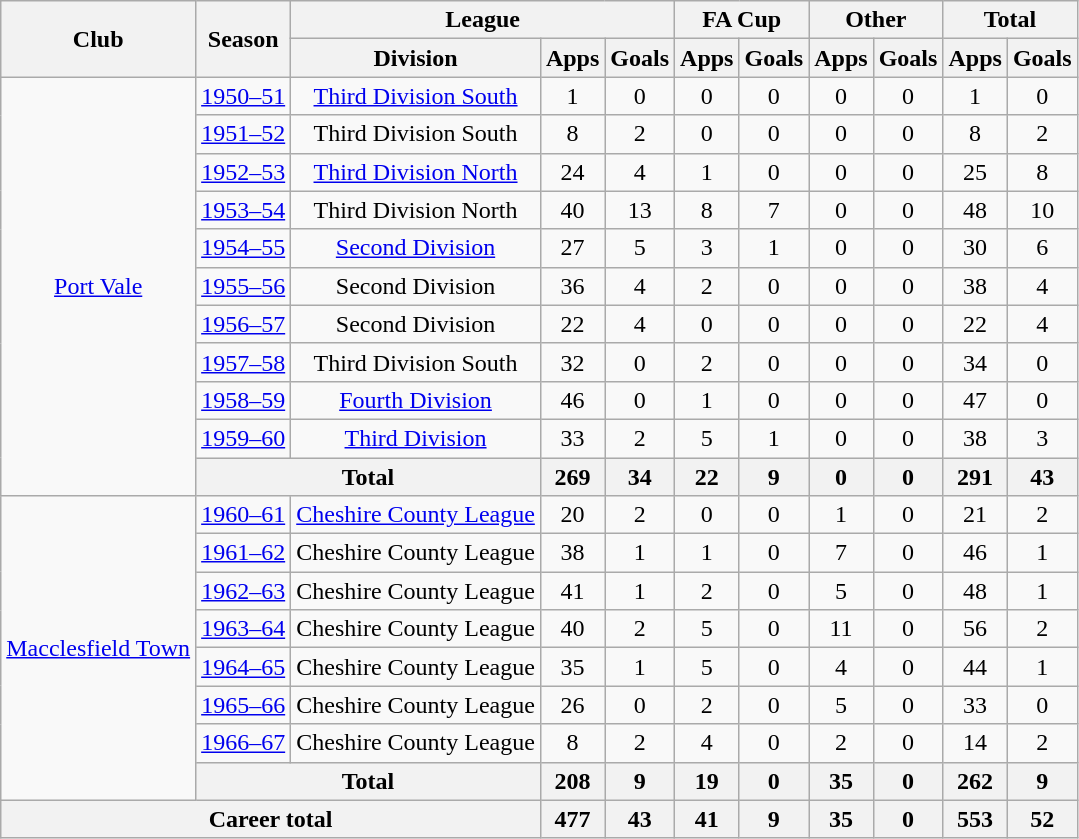<table class="wikitable" style="text-align:center">
<tr>
<th rowspan="2">Club</th>
<th rowspan="2">Season</th>
<th colspan="3">League</th>
<th colspan="2">FA Cup</th>
<th colspan="2">Other</th>
<th colspan="2">Total</th>
</tr>
<tr>
<th>Division</th>
<th>Apps</th>
<th>Goals</th>
<th>Apps</th>
<th>Goals</th>
<th>Apps</th>
<th>Goals</th>
<th>Apps</th>
<th>Goals</th>
</tr>
<tr>
<td rowspan="11"><a href='#'>Port Vale</a></td>
<td><a href='#'>1950–51</a></td>
<td><a href='#'>Third Division South</a></td>
<td>1</td>
<td>0</td>
<td>0</td>
<td>0</td>
<td>0</td>
<td>0</td>
<td>1</td>
<td>0</td>
</tr>
<tr>
<td><a href='#'>1951–52</a></td>
<td>Third Division South</td>
<td>8</td>
<td>2</td>
<td>0</td>
<td>0</td>
<td>0</td>
<td>0</td>
<td>8</td>
<td>2</td>
</tr>
<tr>
<td><a href='#'>1952–53</a></td>
<td><a href='#'>Third Division North</a></td>
<td>24</td>
<td>4</td>
<td>1</td>
<td>0</td>
<td>0</td>
<td>0</td>
<td>25</td>
<td>8</td>
</tr>
<tr>
<td><a href='#'>1953–54</a></td>
<td>Third Division North</td>
<td>40</td>
<td>13</td>
<td>8</td>
<td>7</td>
<td>0</td>
<td>0</td>
<td>48</td>
<td>10</td>
</tr>
<tr>
<td><a href='#'>1954–55</a></td>
<td><a href='#'>Second Division</a></td>
<td>27</td>
<td>5</td>
<td>3</td>
<td>1</td>
<td>0</td>
<td>0</td>
<td>30</td>
<td>6</td>
</tr>
<tr>
<td><a href='#'>1955–56</a></td>
<td>Second Division</td>
<td>36</td>
<td>4</td>
<td>2</td>
<td>0</td>
<td>0</td>
<td>0</td>
<td>38</td>
<td>4</td>
</tr>
<tr>
<td><a href='#'>1956–57</a></td>
<td>Second Division</td>
<td>22</td>
<td>4</td>
<td>0</td>
<td>0</td>
<td>0</td>
<td>0</td>
<td>22</td>
<td>4</td>
</tr>
<tr>
<td><a href='#'>1957–58</a></td>
<td>Third Division South</td>
<td>32</td>
<td>0</td>
<td>2</td>
<td>0</td>
<td>0</td>
<td>0</td>
<td>34</td>
<td>0</td>
</tr>
<tr>
<td><a href='#'>1958–59</a></td>
<td><a href='#'>Fourth Division</a></td>
<td>46</td>
<td>0</td>
<td>1</td>
<td>0</td>
<td>0</td>
<td>0</td>
<td>47</td>
<td>0</td>
</tr>
<tr>
<td><a href='#'>1959–60</a></td>
<td><a href='#'>Third Division</a></td>
<td>33</td>
<td>2</td>
<td>5</td>
<td>1</td>
<td>0</td>
<td>0</td>
<td>38</td>
<td>3</td>
</tr>
<tr>
<th colspan="2">Total</th>
<th>269</th>
<th>34</th>
<th>22</th>
<th>9</th>
<th>0</th>
<th>0</th>
<th>291</th>
<th>43</th>
</tr>
<tr>
<td rowspan="8"><a href='#'>Macclesfield Town</a></td>
<td><a href='#'>1960–61</a></td>
<td><a href='#'>Cheshire County League</a></td>
<td>20</td>
<td>2</td>
<td>0</td>
<td>0</td>
<td>1</td>
<td>0</td>
<td>21</td>
<td>2</td>
</tr>
<tr>
<td><a href='#'>1961–62</a></td>
<td>Cheshire County League</td>
<td>38</td>
<td>1</td>
<td>1</td>
<td>0</td>
<td>7</td>
<td>0</td>
<td>46</td>
<td>1</td>
</tr>
<tr>
<td><a href='#'>1962–63</a></td>
<td>Cheshire County League</td>
<td>41</td>
<td>1</td>
<td>2</td>
<td>0</td>
<td>5</td>
<td>0</td>
<td>48</td>
<td>1</td>
</tr>
<tr>
<td><a href='#'>1963–64</a></td>
<td>Cheshire County League</td>
<td>40</td>
<td>2</td>
<td>5</td>
<td>0</td>
<td>11</td>
<td>0</td>
<td>56</td>
<td>2</td>
</tr>
<tr>
<td><a href='#'>1964–65</a></td>
<td>Cheshire County League</td>
<td>35</td>
<td>1</td>
<td>5</td>
<td>0</td>
<td>4</td>
<td>0</td>
<td>44</td>
<td>1</td>
</tr>
<tr>
<td><a href='#'>1965–66</a></td>
<td>Cheshire County League</td>
<td>26</td>
<td>0</td>
<td>2</td>
<td>0</td>
<td>5</td>
<td>0</td>
<td>33</td>
<td>0</td>
</tr>
<tr>
<td><a href='#'>1966–67</a></td>
<td>Cheshire County League</td>
<td>8</td>
<td>2</td>
<td>4</td>
<td>0</td>
<td>2</td>
<td>0</td>
<td>14</td>
<td>2</td>
</tr>
<tr>
<th colspan="2">Total</th>
<th>208</th>
<th>9</th>
<th>19</th>
<th>0</th>
<th>35</th>
<th>0</th>
<th>262</th>
<th>9</th>
</tr>
<tr>
<th colspan="3">Career total</th>
<th>477</th>
<th>43</th>
<th>41</th>
<th>9</th>
<th>35</th>
<th>0</th>
<th>553</th>
<th>52</th>
</tr>
</table>
